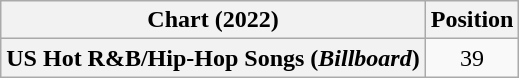<table class="wikitable plainrowheaders" style="text-align:center">
<tr>
<th scope="col">Chart (2022)</th>
<th scope="col">Position</th>
</tr>
<tr>
<th scope="row">US Hot R&B/Hip-Hop Songs (<em>Billboard</em>)</th>
<td>39</td>
</tr>
</table>
